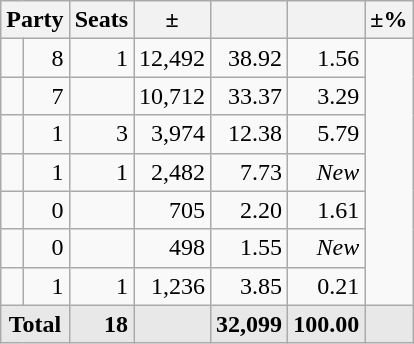<table class=wikitable>
<tr>
<th colspan=2 align=center>Party</th>
<th>Seats</th>
<th>±</th>
<th></th>
<th></th>
<th>±%</th>
</tr>
<tr>
<td></td>
<td align=right>8</td>
<td align=right>1</td>
<td align=right>12,492</td>
<td align=right>38.92</td>
<td align=right>1.56</td>
</tr>
<tr>
<td></td>
<td align=right>7</td>
<td align=right></td>
<td align=right>10,712</td>
<td align=right>33.37</td>
<td align=right>3.29</td>
</tr>
<tr>
<td></td>
<td align=right>1</td>
<td align=right>3</td>
<td align=right>3,974</td>
<td align=right>12.38</td>
<td align=right>5.79</td>
</tr>
<tr>
<td></td>
<td align=right>1</td>
<td align=right>1</td>
<td align=right>2,482</td>
<td align=right>7.73</td>
<td align=right><em>New</em></td>
</tr>
<tr>
<td></td>
<td align=right>0</td>
<td align=right></td>
<td align=right>705</td>
<td align=right>2.20</td>
<td align=right>1.61</td>
</tr>
<tr>
<td></td>
<td align=right>0</td>
<td align=right></td>
<td align=right>498</td>
<td align=right>1.55</td>
<td align=right><em>New</em></td>
</tr>
<tr>
<td></td>
<td align=right>1</td>
<td align=right>1</td>
<td align=right>1,236</td>
<td align=right>3.85</td>
<td align=right>0.21</td>
</tr>
<tr style="font-weight:bold; background:rgb(232,232,232);">
<td colspan=2 align=center>Total</td>
<td align=right>18</td>
<td align=center></td>
<td align=right>32,099</td>
<td align=center>100.00</td>
<td align=center></td>
</tr>
</table>
